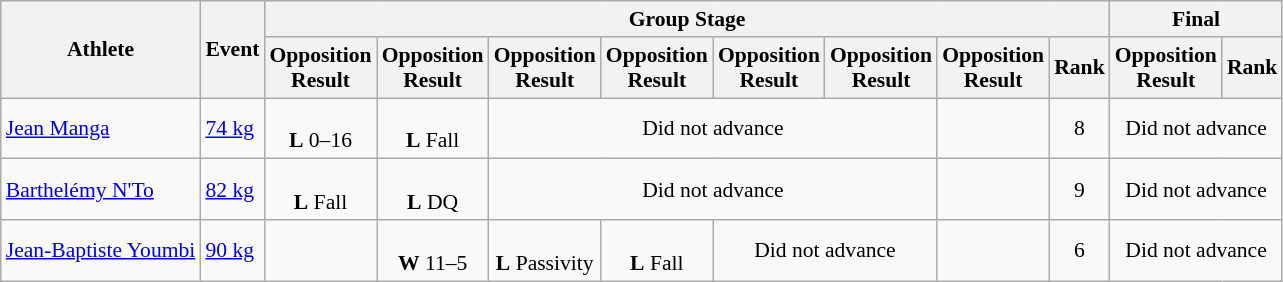<table class=wikitable style="font-size:90%">
<tr>
<th rowspan="2">Athlete</th>
<th rowspan="2">Event</th>
<th colspan="8">Group Stage</th>
<th colspan=2>Final</th>
</tr>
<tr>
<th>Opposition<br>Result</th>
<th>Opposition<br>Result</th>
<th>Opposition<br>Result</th>
<th>Opposition<br>Result</th>
<th>Opposition<br>Result</th>
<th>Opposition<br>Result</th>
<th>Opposition<br>Result</th>
<th>Rank</th>
<th>Opposition<br>Result</th>
<th>Rank</th>
</tr>
<tr align=center>
<td align=left><a href='#'>Jean Manga</a></td>
<td align=left><a href='#'>74 kg</a></td>
<td><br><strong>L</strong> 0–16</td>
<td><br><strong>L</strong> Fall</td>
<td colspan=4>Did not advance</td>
<td></td>
<td>8</td>
<td colspan=2>Did not advance</td>
</tr>
<tr align=center>
<td align=left><a href='#'>Barthelémy N'To</a></td>
<td align=left><a href='#'>82 kg</a></td>
<td><br><strong>L</strong> Fall</td>
<td><br><strong>L</strong> DQ</td>
<td colspan=4>Did not advance</td>
<td></td>
<td>9</td>
<td colspan=2>Did not advance</td>
</tr>
<tr align=center>
<td align=left><a href='#'>Jean-Baptiste Youmbi</a></td>
<td align=left><a href='#'>90 kg</a></td>
<td></td>
<td><br><strong>W</strong> 11–5</td>
<td><br><strong>L</strong> Passivity</td>
<td><br><strong>L</strong> Fall</td>
<td colspan=2>Did not advance</td>
<td></td>
<td>6</td>
<td colspan=2>Did not advance</td>
</tr>
</table>
